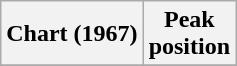<table class="wikitable plainrowheaders sortable" style="text-align:left;">
<tr>
<th scope="col">Chart (1967)</th>
<th scope="col">Peak<br>position</th>
</tr>
<tr>
</tr>
</table>
